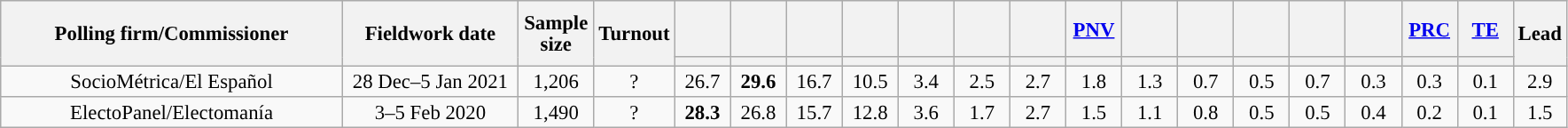<table class="wikitable collapsible collapsed" style="text-align:center; font-size:95%; line-height:16px;">
<tr style="height:42px;">
<th style="width:250px;" rowspan="2">Polling firm/Commissioner</th>
<th style="width:125px;" rowspan="2">Fieldwork date</th>
<th style="width:50px;" rowspan="2">Sample size</th>
<th style="width:45px;" rowspan="2">Turnout</th>
<th style="width:35px;"></th>
<th style="width:35px;"></th>
<th style="width:35px;"></th>
<th style="width:35px;"></th>
<th style="width:35px;"></th>
<th style="width:35px;"></th>
<th style="width:35px;"></th>
<th style="width:35px;"><a href='#'>PNV</a></th>
<th style="width:35px;"></th>
<th style="width:35px;"></th>
<th style="width:35px;"></th>
<th style="width:35px;"></th>
<th style="width:35px;"></th>
<th style="width:35px;"><a href='#'>PRC</a></th>
<th style="width:35px;"><a href='#'>TE</a></th>
<th style="width:30px;" rowspan="2">Lead</th>
</tr>
<tr>
<th style="color:inherit;background:"></th>
<th style="color:inherit;background:"></th>
<th style="color:inherit;background:"></th>
<th style="color:inherit;background:"></th>
<th style="color:inherit;background:"></th>
<th style="color:inherit;background:"></th>
<th style="color:inherit;background:"></th>
<th style="color:inherit;background:"></th>
<th style="color:inherit;background:"></th>
<th style="color:inherit;background:"></th>
<th style="color:inherit;background:"></th>
<th style="color:inherit;background:"></th>
<th style="color:inherit;background:"></th>
<th style="color:inherit;background:"></th>
<th style="color:inherit;background:"></th>
</tr>
<tr>
<td>SocioMétrica/El Español</td>
<td>28 Dec–5 Jan 2021</td>
<td>1,206</td>
<td>?</td>
<td>26.7<br></td>
<td><strong>29.6</strong><br></td>
<td>16.7<br></td>
<td>10.5<br></td>
<td>3.4<br></td>
<td>2.5<br></td>
<td>2.7<br></td>
<td>1.8<br></td>
<td>1.3<br></td>
<td>0.7<br></td>
<td>0.5<br></td>
<td>0.7<br></td>
<td>0.3<br></td>
<td>0.3<br></td>
<td>0.1<br></td>
<td style="background:">2.9</td>
</tr>
<tr>
<td>ElectoPanel/Electomanía</td>
<td>3–5 Feb 2020</td>
<td>1,490</td>
<td>?</td>
<td><strong>28.3</strong><br></td>
<td>26.8<br></td>
<td>15.7<br></td>
<td>12.8<br></td>
<td>3.6<br></td>
<td>1.7<br></td>
<td>2.7<br></td>
<td>1.5<br></td>
<td>1.1<br></td>
<td>0.8<br></td>
<td>0.5<br></td>
<td>0.5<br></td>
<td>0.4<br></td>
<td>0.2<br></td>
<td>0.1<br></td>
<td style="background:">1.5</td>
</tr>
</table>
